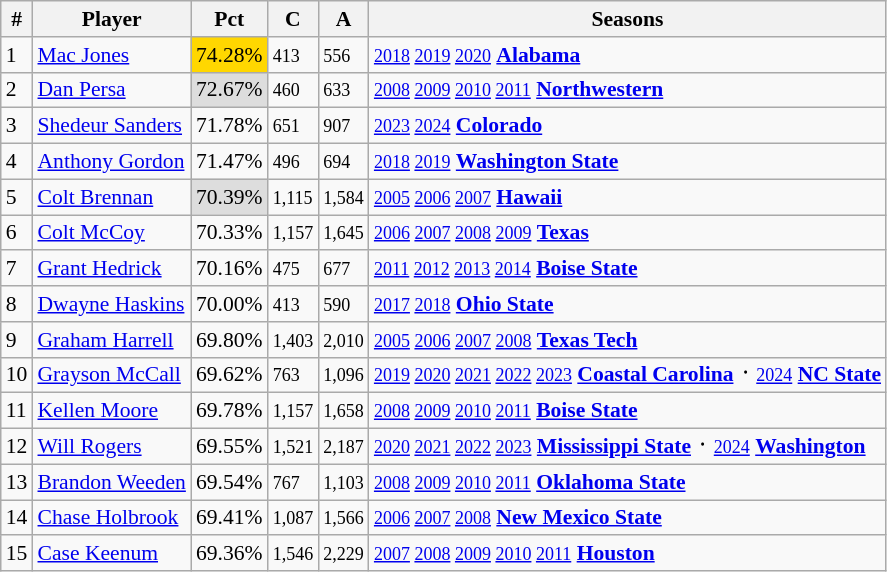<table class="wikitable" style="font-size:90%; white-space: nowrap;">
<tr>
<th>#</th>
<th>Player</th>
<th>Pct</th>
<th>C</th>
<th>A</th>
<th>Seasons</th>
</tr>
<tr>
<td>1</td>
<td><a href='#'>Mac Jones</a></td>
<td style="background: #FFD700;">74.28%</td>
<td><small>413</small></td>
<td><small>556</small></td>
<td><small><a href='#'>2018</a> <a href='#'>2019</a> <a href='#'>2020</a></small> <strong><a href='#'>Alabama</a></strong></td>
</tr>
<tr>
<td>2</td>
<td><a href='#'>Dan Persa</a></td>
<td style="background: #DDDDDD;">72.67%</td>
<td><small>460</small></td>
<td><small>633</small></td>
<td><small><a href='#'>2008</a> <a href='#'>2009</a> <a href='#'>2010</a> <a href='#'>2011</a></small> <strong><a href='#'>Northwestern</a></strong></td>
</tr>
<tr>
<td>3</td>
<td><a href='#'>Shedeur Sanders</a></td>
<td>71.78%</td>
<td><small>651</small></td>
<td><small>907</small></td>
<td><small><a href='#'>2023</a> <a href='#'>2024</a></small> <strong><a href='#'>Colorado</a></strong></td>
</tr>
<tr>
<td>4</td>
<td><a href='#'>Anthony Gordon</a></td>
<td>71.47%</td>
<td><small>496</small></td>
<td><small>694</small></td>
<td><small><a href='#'>2018</a> <a href='#'>2019</a></small> <strong><a href='#'>Washington State</a></strong></td>
</tr>
<tr>
<td>5</td>
<td><a href='#'>Colt Brennan</a></td>
<td style="background: #DDDDDD;">70.39%</td>
<td><small>1,115</small></td>
<td><small>1,584</small></td>
<td><small><a href='#'>2005</a> <a href='#'>2006</a> <a href='#'>2007</a></small> <strong><a href='#'>Hawaii</a></strong></td>
</tr>
<tr>
<td>6</td>
<td><a href='#'>Colt McCoy</a></td>
<td>70.33%</td>
<td><small>1,157</small></td>
<td><small>1,645</small></td>
<td><small><a href='#'>2006</a> <a href='#'>2007</a> <a href='#'>2008</a> <a href='#'>2009</a></small> <strong><a href='#'>Texas</a></strong></td>
</tr>
<tr>
<td>7</td>
<td><a href='#'>Grant Hedrick</a></td>
<td>70.16%</td>
<td><small>475</small></td>
<td><small>677</small></td>
<td><small><a href='#'>2011</a> <a href='#'>2012</a> <a href='#'>2013</a> <a href='#'>2014</a></small> <strong><a href='#'>Boise State</a></strong></td>
</tr>
<tr>
<td>8</td>
<td><a href='#'>Dwayne Haskins</a></td>
<td>70.00%</td>
<td><small>413</small></td>
<td><small>590</small></td>
<td><small><a href='#'>2017</a> <a href='#'>2018</a></small> <strong><a href='#'>Ohio State</a></strong></td>
</tr>
<tr>
<td>9</td>
<td><a href='#'>Graham Harrell</a></td>
<td>69.80%</td>
<td><small>1,403</small></td>
<td><small>2,010</small></td>
<td><small><a href='#'>2005</a> <a href='#'>2006</a> <a href='#'>2007</a> <a href='#'>2008</a></small> <strong><a href='#'>Texas Tech</a></strong></td>
</tr>
<tr>
<td>10</td>
<td><a href='#'>Grayson McCall</a></td>
<td>69.62%</td>
<td><small>763</small></td>
<td><small>1,096</small></td>
<td><small><a href='#'>2019</a> <a href='#'>2020</a> <a href='#'>2021</a> <a href='#'>2022</a> <a href='#'>2023</a></small> <strong><a href='#'>Coastal Carolina</a></strong> ᛫ <small><a href='#'>2024</a></small> <strong><a href='#'>NC State</a></strong></td>
</tr>
<tr>
<td>11</td>
<td><a href='#'>Kellen Moore</a></td>
<td>69.78%</td>
<td><small>1,157</small></td>
<td><small>1,658</small></td>
<td><small><a href='#'>2008</a> <a href='#'>2009</a> <a href='#'>2010</a> <a href='#'>2011</a></small> <strong><a href='#'>Boise State</a></strong></td>
</tr>
<tr>
<td>12</td>
<td><a href='#'>Will Rogers</a></td>
<td>69.55%</td>
<td><small>1,521</small></td>
<td><small>2,187</small></td>
<td><small><a href='#'>2020</a> <a href='#'>2021</a> <a href='#'>2022</a> <a href='#'>2023</a></small> <strong><a href='#'>Mississippi State</a></strong> ᛫ <small><a href='#'>2024</a></small> <strong><a href='#'>Washington</a></strong></td>
</tr>
<tr>
<td>13</td>
<td><a href='#'>Brandon Weeden</a></td>
<td>69.54%</td>
<td><small>767</small></td>
<td><small>1,103</small></td>
<td><small><a href='#'>2008</a> <a href='#'>2009</a> <a href='#'>2010</a> <a href='#'>2011</a></small> <strong><a href='#'>Oklahoma State</a></strong></td>
</tr>
<tr>
<td>14</td>
<td><a href='#'>Chase Holbrook</a></td>
<td>69.41%</td>
<td><small>1,087</small></td>
<td><small>1,566</small></td>
<td><small><a href='#'>2006</a> <a href='#'>2007</a> <a href='#'>2008</a></small> <strong><a href='#'>New Mexico State</a></strong></td>
</tr>
<tr>
<td>15</td>
<td><a href='#'>Case Keenum</a></td>
<td>69.36%</td>
<td><small>1,546</small></td>
<td><small>2,229</small></td>
<td><small><a href='#'>2007</a> <a href='#'>2008</a> <a href='#'>2009</a> <a href='#'>2010</a> <a href='#'>2011</a></small> <strong><a href='#'>Houston</a></strong></td>
</tr>
</table>
